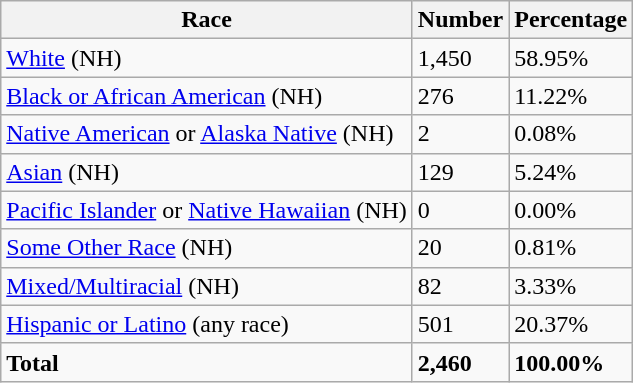<table class="wikitable">
<tr>
<th>Race</th>
<th>Number</th>
<th>Percentage</th>
</tr>
<tr>
<td><a href='#'>White</a> (NH)</td>
<td>1,450</td>
<td>58.95%</td>
</tr>
<tr>
<td><a href='#'>Black or African American</a> (NH)</td>
<td>276</td>
<td>11.22%</td>
</tr>
<tr>
<td><a href='#'>Native American</a> or <a href='#'>Alaska Native</a> (NH)</td>
<td>2</td>
<td>0.08%</td>
</tr>
<tr>
<td><a href='#'>Asian</a> (NH)</td>
<td>129</td>
<td>5.24%</td>
</tr>
<tr>
<td><a href='#'>Pacific Islander</a> or <a href='#'>Native Hawaiian</a> (NH)</td>
<td>0</td>
<td>0.00%</td>
</tr>
<tr>
<td><a href='#'>Some Other Race</a> (NH)</td>
<td>20</td>
<td>0.81%</td>
</tr>
<tr>
<td><a href='#'>Mixed/Multiracial</a> (NH)</td>
<td>82</td>
<td>3.33%</td>
</tr>
<tr>
<td><a href='#'>Hispanic or Latino</a> (any race)</td>
<td>501</td>
<td>20.37%</td>
</tr>
<tr>
<td><strong>Total</strong></td>
<td><strong>2,460</strong></td>
<td><strong>100.00%</strong></td>
</tr>
</table>
